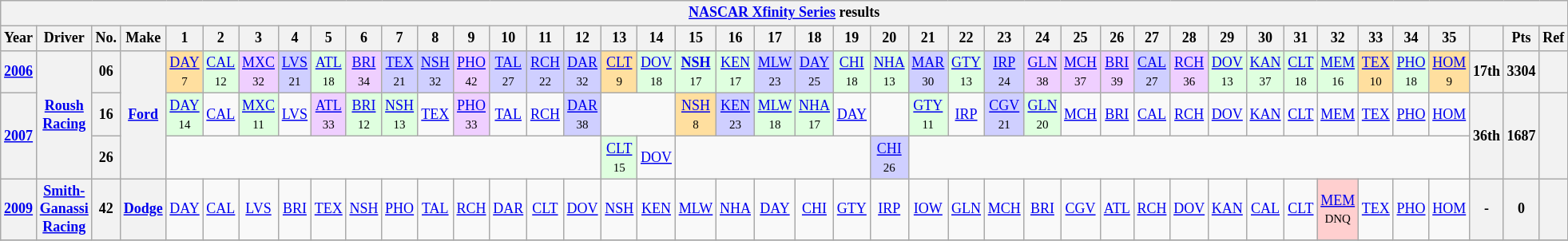<table class="wikitable" style="text-align:center; font-size:75%">
<tr>
<th colspan=42><a href='#'>NASCAR Xfinity Series</a> results</th>
</tr>
<tr>
<th>Year</th>
<th>Driver</th>
<th>No.</th>
<th>Make</th>
<th>1</th>
<th>2</th>
<th>3</th>
<th>4</th>
<th>5</th>
<th>6</th>
<th>7</th>
<th>8</th>
<th>9</th>
<th>10</th>
<th>11</th>
<th>12</th>
<th>13</th>
<th>14</th>
<th>15</th>
<th>16</th>
<th>17</th>
<th>18</th>
<th>19</th>
<th>20</th>
<th>21</th>
<th>22</th>
<th>23</th>
<th>24</th>
<th>25</th>
<th>26</th>
<th>27</th>
<th>28</th>
<th>29</th>
<th>30</th>
<th>31</th>
<th>32</th>
<th>33</th>
<th>34</th>
<th>35</th>
<th></th>
<th>Pts</th>
<th>Ref</th>
</tr>
<tr>
<th><a href='#'>2006</a></th>
<th rowspan=3><a href='#'>Roush Racing</a></th>
<th>06</th>
<th rowspan=3><a href='#'>Ford</a></th>
<td style="background:#FFDF9F;"><a href='#'>DAY</a><br><small>7</small></td>
<td style="background:#DFFFDF;"><a href='#'>CAL</a><br><small>12</small></td>
<td style="background:#EFCFFF;"><a href='#'>MXC</a><br><small>32</small></td>
<td style="background:#CFCFFF;"><a href='#'>LVS</a><br><small>21</small></td>
<td style="background:#DFFFDF;"><a href='#'>ATL</a><br><small>18</small></td>
<td style="background:#EFCFFF;"><a href='#'>BRI</a><br><small>34</small></td>
<td style="background:#CFCFFF;"><a href='#'>TEX</a><br><small>21</small></td>
<td style="background:#CFCFFF;"><a href='#'>NSH</a><br><small>32</small></td>
<td style="background:#EFCFFF;"><a href='#'>PHO</a><br><small>42</small></td>
<td style="background:#CFCFFF;"><a href='#'>TAL</a><br><small>27</small></td>
<td style="background:#CFCFFF;"><a href='#'>RCH</a><br><small>22</small></td>
<td style="background:#CFCFFF;"><a href='#'>DAR</a><br><small>32</small></td>
<td style="background:#FFDF9F;"><a href='#'>CLT</a><br><small>9</small></td>
<td style="background:#DFFFDF;"><a href='#'>DOV</a><br><small>18</small></td>
<td style="background:#DFFFDF;"><strong><a href='#'>NSH</a></strong><br><small>17</small></td>
<td style="background:#DFFFDF;"><a href='#'>KEN</a><br><small>17</small></td>
<td style="background:#CFCFFF;"><a href='#'>MLW</a><br><small>23</small></td>
<td style="background:#CFCFFF;"><a href='#'>DAY</a><br><small>25</small></td>
<td style="background:#DFFFDF;"><a href='#'>CHI</a><br><small>18</small></td>
<td style="background:#DFFFDF;"><a href='#'>NHA</a><br><small>13</small></td>
<td style="background:#CFCFFF;"><a href='#'>MAR</a><br><small>30</small></td>
<td style="background:#DFFFDF;"><a href='#'>GTY</a><br><small>13</small></td>
<td style="background:#CFCFFF;"><a href='#'>IRP</a><br><small>24</small></td>
<td style="background:#EFCFFF;"><a href='#'>GLN</a><br><small>38</small></td>
<td style="background:#EFCFFF;"><a href='#'>MCH</a><br><small>37</small></td>
<td style="background:#EFCFFF;"><a href='#'>BRI</a><br><small>39</small></td>
<td style="background:#CFCFFF;"><a href='#'>CAL</a><br><small>27</small></td>
<td style="background:#EFCFFF;"><a href='#'>RCH</a><br><small>36</small></td>
<td style="background:#DFFFDF;"><a href='#'>DOV</a><br><small>13</small></td>
<td style="background:#DFFFDF;"><a href='#'>KAN</a><br><small>37</small></td>
<td style="background:#DFFFDF;"><a href='#'>CLT</a><br><small>18</small></td>
<td style="background:#DFFFDF;"><a href='#'>MEM</a><br><small>16</small></td>
<td style="background:#FFDF9F;"><a href='#'>TEX</a><br><small>10</small></td>
<td style="background:#DFFFDF;"><a href='#'>PHO</a><br><small>18</small></td>
<td style="background:#FFDF9F;"><a href='#'>HOM</a><br><small>9</small></td>
<th>17th</th>
<th>3304</th>
<th></th>
</tr>
<tr>
<th rowspan=2><a href='#'>2007</a></th>
<th>16</th>
<td style="background:#DFFFDF;"><a href='#'>DAY</a><br><small>14</small></td>
<td><a href='#'>CAL</a></td>
<td style="background:#DFFFDF;"><a href='#'>MXC</a><br><small>11</small></td>
<td><a href='#'>LVS</a></td>
<td style="background:#EFCFFF;"><a href='#'>ATL</a><br><small>33</small></td>
<td style="background:#DFFFDF;"><a href='#'>BRI</a><br><small>12</small></td>
<td style="background:#DFFFDF;"><a href='#'>NSH</a><br><small>13</small></td>
<td><a href='#'>TEX</a></td>
<td style="background:#EFCFFF;"><a href='#'>PHO</a><br><small>33</small></td>
<td><a href='#'>TAL</a></td>
<td><a href='#'>RCH</a></td>
<td style="background:#CFCFFF;"><a href='#'>DAR</a><br><small>38</small></td>
<td colspan=2></td>
<td style="background:#FFDF9F;"><a href='#'>NSH</a><br><small>8</small></td>
<td style="background:#CFCFFF;"><a href='#'>KEN</a><br><small>23</small></td>
<td style="background:#DFFFDF;"><a href='#'>MLW</a><br><small>18</small></td>
<td style="background:#DFFFDF;"><a href='#'>NHA</a><br><small>17</small></td>
<td><a href='#'>DAY</a></td>
<td></td>
<td style="background:#DFFFDF;"><a href='#'>GTY</a><br><small>11</small></td>
<td><a href='#'>IRP</a></td>
<td style="background:#CFCFFF;"><a href='#'>CGV</a><br><small>21</small></td>
<td style="background:#DFFFDF;"><a href='#'>GLN</a><br><small>20</small></td>
<td><a href='#'>MCH</a></td>
<td><a href='#'>BRI</a></td>
<td><a href='#'>CAL</a></td>
<td><a href='#'>RCH</a></td>
<td><a href='#'>DOV</a></td>
<td><a href='#'>KAN</a></td>
<td><a href='#'>CLT</a></td>
<td><a href='#'>MEM</a></td>
<td><a href='#'>TEX</a></td>
<td><a href='#'>PHO</a></td>
<td><a href='#'>HOM</a></td>
<th rowspan=2>36th</th>
<th rowspan=2>1687</th>
<th rowspan=2></th>
</tr>
<tr>
<th>26</th>
<td colspan=12></td>
<td style="background:#DFFFDF;"><a href='#'>CLT</a><br><small>15</small></td>
<td><a href='#'>DOV</a></td>
<td colspan=5></td>
<td style="background:#CFCFFF;"><a href='#'>CHI</a><br><small>26</small></td>
<td colspan=15></td>
</tr>
<tr>
<th><a href='#'>2009</a></th>
<th><a href='#'>Smith-Ganassi Racing</a></th>
<th>42</th>
<th><a href='#'>Dodge</a></th>
<td><a href='#'>DAY</a></td>
<td><a href='#'>CAL</a></td>
<td><a href='#'>LVS</a></td>
<td><a href='#'>BRI</a></td>
<td><a href='#'>TEX</a></td>
<td><a href='#'>NSH</a></td>
<td><a href='#'>PHO</a></td>
<td><a href='#'>TAL</a></td>
<td><a href='#'>RCH</a></td>
<td><a href='#'>DAR</a></td>
<td><a href='#'>CLT</a></td>
<td><a href='#'>DOV</a></td>
<td><a href='#'>NSH</a></td>
<td><a href='#'>KEN</a></td>
<td><a href='#'>MLW</a></td>
<td><a href='#'>NHA</a></td>
<td><a href='#'>DAY</a></td>
<td><a href='#'>CHI</a></td>
<td><a href='#'>GTY</a></td>
<td><a href='#'>IRP</a></td>
<td><a href='#'>IOW</a></td>
<td><a href='#'>GLN</a></td>
<td><a href='#'>MCH</a></td>
<td><a href='#'>BRI</a></td>
<td><a href='#'>CGV</a></td>
<td><a href='#'>ATL</a></td>
<td><a href='#'>RCH</a></td>
<td><a href='#'>DOV</a></td>
<td><a href='#'>KAN</a></td>
<td><a href='#'>CAL</a></td>
<td><a href='#'>CLT</a></td>
<td style="background:#FFCFCF;"><a href='#'>MEM</a><br><small>DNQ</small></td>
<td><a href='#'>TEX</a></td>
<td><a href='#'>PHO</a></td>
<td><a href='#'>HOM</a></td>
<th>-</th>
<th>0</th>
<th></th>
</tr>
<tr>
</tr>
</table>
